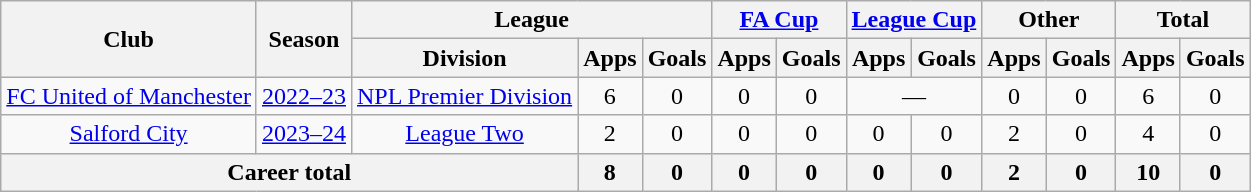<table class="wikitable" style="text-align: center">
<tr>
<th rowspan="2">Club</th>
<th rowspan="2">Season</th>
<th colspan="3">League</th>
<th colspan="2"><a href='#'>FA Cup</a></th>
<th colspan="2"><a href='#'>League Cup</a></th>
<th colspan="2">Other</th>
<th colspan="2">Total</th>
</tr>
<tr>
<th>Division</th>
<th>Apps</th>
<th>Goals</th>
<th>Apps</th>
<th>Goals</th>
<th>Apps</th>
<th>Goals</th>
<th>Apps</th>
<th>Goals</th>
<th>Apps</th>
<th>Goals</th>
</tr>
<tr>
<td><a href='#'>FC United of Manchester</a></td>
<td><a href='#'>2022–23</a></td>
<td><a href='#'>NPL Premier Division</a></td>
<td>6</td>
<td>0</td>
<td>0</td>
<td>0</td>
<td colspan="2">—</td>
<td>0</td>
<td>0</td>
<td>6</td>
<td>0</td>
</tr>
<tr>
<td><a href='#'>Salford City</a></td>
<td><a href='#'>2023–24</a></td>
<td><a href='#'>League Two</a></td>
<td>2</td>
<td>0</td>
<td>0</td>
<td>0</td>
<td>0</td>
<td>0</td>
<td>2</td>
<td>0</td>
<td>4</td>
<td>0</td>
</tr>
<tr>
<th colspan="3">Career total</th>
<th>8</th>
<th>0</th>
<th>0</th>
<th>0</th>
<th>0</th>
<th>0</th>
<th>2</th>
<th>0</th>
<th>10</th>
<th>0</th>
</tr>
</table>
